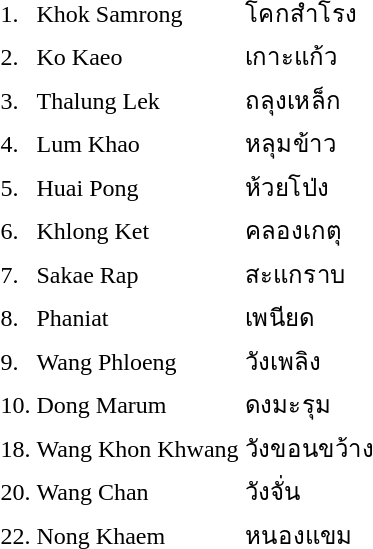<table>
<tr>
<td>1.</td>
<td>Khok Samrong</td>
<td>โคกสำโรง</td>
<td></td>
</tr>
<tr>
<td>2.</td>
<td>Ko Kaeo</td>
<td>เกาะแก้ว</td>
<td></td>
</tr>
<tr>
<td>3.</td>
<td>Thalung Lek</td>
<td>ถลุงเหล็ก</td>
<td></td>
</tr>
<tr>
<td>4.</td>
<td>Lum Khao</td>
<td>หลุมข้าว</td>
<td></td>
</tr>
<tr>
<td>5.</td>
<td>Huai Pong</td>
<td>ห้วยโป่ง</td>
<td></td>
</tr>
<tr>
<td>6.</td>
<td>Khlong Ket</td>
<td>คลองเกตุ</td>
<td></td>
</tr>
<tr>
<td>7.</td>
<td>Sakae Rap</td>
<td>สะแกราบ</td>
<td></td>
</tr>
<tr>
<td>8.</td>
<td>Phaniat</td>
<td>เพนียด</td>
<td></td>
</tr>
<tr>
<td>9.</td>
<td>Wang Phloeng</td>
<td>วังเพลิง</td>
<td></td>
</tr>
<tr>
<td>10.</td>
<td>Dong Marum</td>
<td>ดงมะรุม</td>
<td></td>
</tr>
<tr>
<td>18.</td>
<td>Wang Khon Khwang</td>
<td>วังขอนขว้าง</td>
<td></td>
</tr>
<tr>
<td>20.</td>
<td>Wang Chan</td>
<td>วังจั่น</td>
<td></td>
</tr>
<tr>
<td>22.</td>
<td>Nong Khaem</td>
<td>หนองแขม</td>
<td></td>
</tr>
</table>
